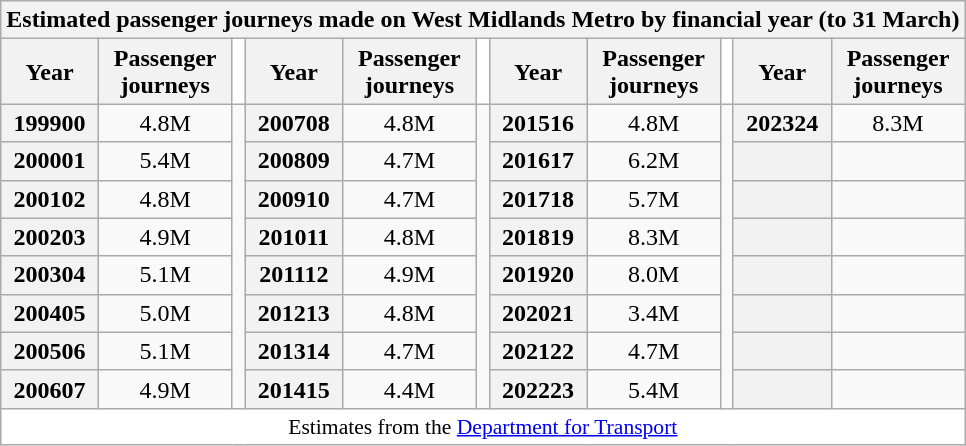<table class="wikitable" style="text-align:center;">
<tr>
<th colspan="11">Estimated passenger journeys made on West Midlands Metro by financial year (to 31 March)</th>
</tr>
<tr>
<th>Year</th>
<th>Passenger<br>journeys</th>
<th style="background:#fff; color:#fff;"></th>
<th>Year</th>
<th>Passenger<br>journeys</th>
<th style="background:#fff; color:#fff;"></th>
<th>Year</th>
<th>Passenger<br>journeys</th>
<th style="background:#fff; color:#fff;"></th>
<th>Year</th>
<th>Passenger<br>journeys</th>
</tr>
<tr>
<th>199900</th>
<td>4.8M</td>
<td rowspan="8"></td>
<th>200708</th>
<td>4.8M</td>
<td rowspan="8"></td>
<th>201516</th>
<td>4.8M</td>
<td rowspan="8"></td>
<th>202324</th>
<td>8.3M</td>
</tr>
<tr>
<th>200001</th>
<td>5.4M</td>
<th>200809</th>
<td>4.7M</td>
<th>201617</th>
<td>6.2M</td>
<th></th>
<td></td>
</tr>
<tr>
<th>200102</th>
<td>4.8M</td>
<th>200910</th>
<td>4.7M</td>
<th>201718</th>
<td>5.7M</td>
<th></th>
<td></td>
</tr>
<tr>
<th>200203</th>
<td>4.9M</td>
<th>201011</th>
<td>4.8M</td>
<th>201819</th>
<td>8.3M</td>
<th></th>
<td></td>
</tr>
<tr>
<th>200304</th>
<td>5.1M</td>
<th>201112</th>
<td>4.9M</td>
<th>201920</th>
<td>8.0M</td>
<th></th>
<td></td>
</tr>
<tr>
<th>200405</th>
<td>5.0M</td>
<th>201213</th>
<td>4.8M</td>
<th>202021</th>
<td>3.4M</td>
<th></th>
<td></td>
</tr>
<tr>
<th>200506</th>
<td>5.1M</td>
<th>201314</th>
<td>4.7M</td>
<th>202122</th>
<td>4.7M</td>
<th></th>
<td></td>
</tr>
<tr>
<th>200607</th>
<td>4.9M</td>
<th>201415</th>
<td>4.4M</td>
<th>202223</th>
<td>5.4M</td>
<th></th>
<td></td>
</tr>
<tr>
<td style="background:#fff; font-size:90%;" colspan="11">Estimates from the <a href='#'>Department for Transport</a></td>
</tr>
</table>
